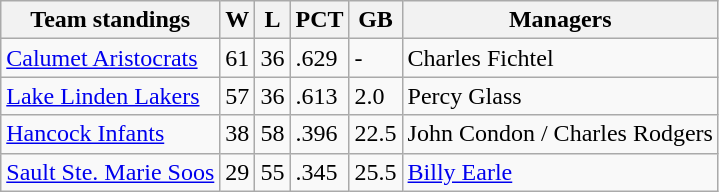<table class="wikitable">
<tr>
<th>Team standings</th>
<th>W</th>
<th>L</th>
<th>PCT</th>
<th>GB</th>
<th>Managers</th>
</tr>
<tr>
<td><a href='#'>Calumet Aristocrats</a></td>
<td>61</td>
<td>36</td>
<td>.629</td>
<td>-</td>
<td>Charles Fichtel</td>
</tr>
<tr>
<td><a href='#'>Lake Linden Lakers</a></td>
<td>57</td>
<td>36</td>
<td>.613</td>
<td>2.0</td>
<td>Percy Glass</td>
</tr>
<tr>
<td><a href='#'>Hancock Infants</a></td>
<td>38</td>
<td>58</td>
<td>.396</td>
<td>22.5</td>
<td>John Condon / Charles Rodgers</td>
</tr>
<tr>
<td><a href='#'>Sault Ste. Marie Soos </a></td>
<td>29</td>
<td>55</td>
<td>.345</td>
<td>25.5</td>
<td><a href='#'>Billy Earle</a></td>
</tr>
</table>
